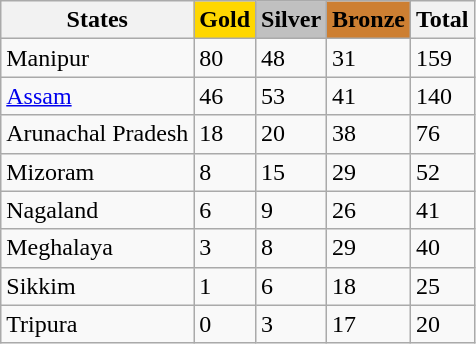<table class="wikitable sortable">
<tr>
<th>States</th>
<th style="background-color: #FFD700;">Gold</th>
<th style="background-color: #C0C0C0;">Silver</th>
<th style="background-color: #CD7F32;">Bronze</th>
<th>Total</th>
</tr>
<tr>
<td>Manipur</td>
<td>80</td>
<td>48</td>
<td>31</td>
<td>159</td>
</tr>
<tr>
<td><a href='#'>Assam</a></td>
<td>46</td>
<td>53</td>
<td>41</td>
<td>140</td>
</tr>
<tr>
<td>Arunachal Pradesh</td>
<td>18</td>
<td>20</td>
<td>38</td>
<td>76</td>
</tr>
<tr>
<td>Mizoram</td>
<td>8</td>
<td>15</td>
<td>29</td>
<td>52</td>
</tr>
<tr>
<td>Nagaland</td>
<td>6</td>
<td>9</td>
<td>26</td>
<td>41</td>
</tr>
<tr>
<td>Meghalaya</td>
<td>3</td>
<td>8</td>
<td>29</td>
<td>40</td>
</tr>
<tr>
<td>Sikkim</td>
<td>1</td>
<td>6</td>
<td>18</td>
<td>25</td>
</tr>
<tr>
<td>Tripura</td>
<td>0</td>
<td>3</td>
<td>17</td>
<td>20</td>
</tr>
</table>
